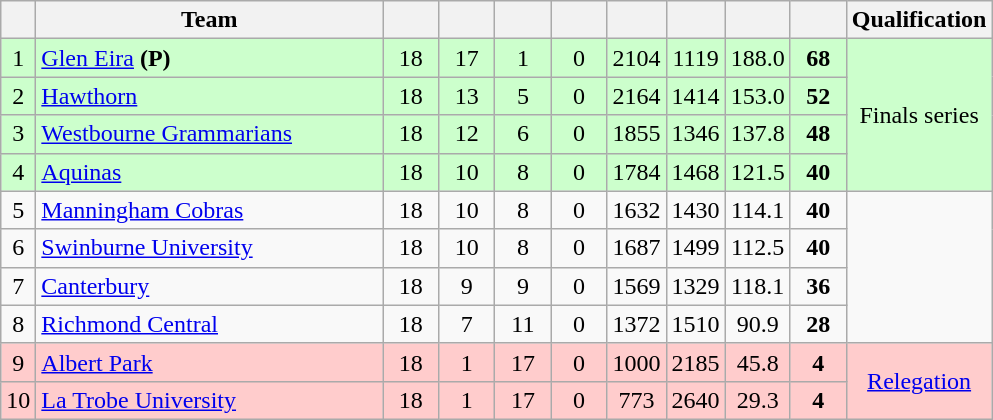<table class="wikitable" style="text-align:center; margin-bottom:0">
<tr>
<th style="width:10px"></th>
<th style="width:35%;">Team</th>
<th style="width:30px;"></th>
<th style="width:30px;"></th>
<th style="width:30px;"></th>
<th style="width:30px;"></th>
<th style="width:30px;"></th>
<th style="width:30px;"></th>
<th style="width:30px;"></th>
<th style="width:30px;"></th>
<th>Qualification</th>
</tr>
<tr style="background:#ccffcc;">
<td>1</td>
<td style="text-align:left;"><a href='#'>Glen Eira</a> <strong>(P)</strong></td>
<td>18</td>
<td>17</td>
<td>1</td>
<td>0</td>
<td>2104</td>
<td>1119</td>
<td>188.0</td>
<td><strong>68</strong></td>
<td rowspan=4>Finals series</td>
</tr>
<tr style="background:#ccffcc;">
<td>2</td>
<td style="text-align:left;"><a href='#'>Hawthorn</a></td>
<td>18</td>
<td>13</td>
<td>5</td>
<td>0</td>
<td>2164</td>
<td>1414</td>
<td>153.0</td>
<td><strong>52</strong></td>
</tr>
<tr style="background:#ccffcc;">
<td>3</td>
<td style="text-align:left;"><a href='#'>Westbourne Grammarians</a></td>
<td>18</td>
<td>12</td>
<td>6</td>
<td>0</td>
<td>1855</td>
<td>1346</td>
<td>137.8</td>
<td><strong>48</strong></td>
</tr>
<tr style="background:#ccffcc;">
<td>4</td>
<td style="text-align:left;"><a href='#'>Aquinas</a></td>
<td>18</td>
<td>10</td>
<td>8</td>
<td>0</td>
<td>1784</td>
<td>1468</td>
<td>121.5</td>
<td><strong>40</strong></td>
</tr>
<tr>
<td>5</td>
<td style="text-align:left;"><a href='#'>Manningham Cobras</a></td>
<td>18</td>
<td>10</td>
<td>8</td>
<td>0</td>
<td>1632</td>
<td>1430</td>
<td>114.1</td>
<td><strong>40</strong></td>
</tr>
<tr>
<td>6</td>
<td style="text-align:left;"><a href='#'>Swinburne University</a></td>
<td>18</td>
<td>10</td>
<td>8</td>
<td>0</td>
<td>1687</td>
<td>1499</td>
<td>112.5</td>
<td><strong>40</strong></td>
</tr>
<tr>
<td>7</td>
<td style="text-align:left;"><a href='#'>Canterbury</a></td>
<td>18</td>
<td>9</td>
<td>9</td>
<td>0</td>
<td>1569</td>
<td>1329</td>
<td>118.1</td>
<td><strong>36</strong></td>
</tr>
<tr>
<td>8</td>
<td style="text-align:left;"><a href='#'>Richmond Central</a></td>
<td>18</td>
<td>7</td>
<td>11</td>
<td>0</td>
<td>1372</td>
<td>1510</td>
<td>90.9</td>
<td><strong>28</strong></td>
</tr>
<tr style="background:#FFCCCC;">
<td>9</td>
<td style="text-align:left;"><a href='#'>Albert Park</a></td>
<td>18</td>
<td>1</td>
<td>17</td>
<td>0</td>
<td>1000</td>
<td>2185</td>
<td>45.8</td>
<td><strong>4</strong></td>
<td rowspan=2><a href='#'>Relegation</a></td>
</tr>
<tr style="background:#FFCCCC;">
<td>10</td>
<td style="text-align:left;"><a href='#'>La Trobe University</a></td>
<td>18</td>
<td>1</td>
<td>17</td>
<td>0</td>
<td>773</td>
<td>2640</td>
<td>29.3</td>
<td><strong>4</strong></td>
</tr>
</table>
